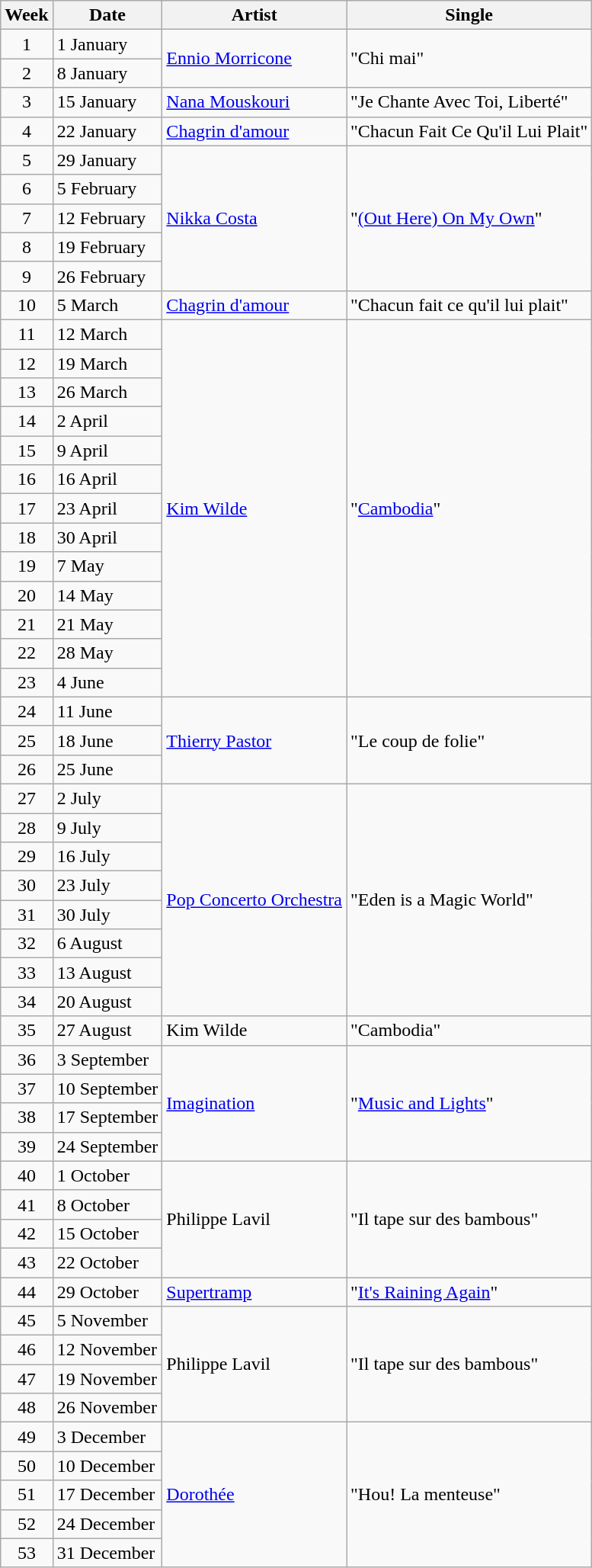<table class="wikitable">
<tr>
<th>Week</th>
<th>Date</th>
<th>Artist</th>
<th>Single</th>
</tr>
<tr>
<td style="text-align: center;">1</td>
<td>1 January</td>
<td rowspan="2"><a href='#'>Ennio Morricone</a></td>
<td rowspan="2">"Chi mai"</td>
</tr>
<tr>
<td style="text-align: center;">2</td>
<td>8 January</td>
</tr>
<tr>
<td style="text-align: center;">3</td>
<td>15 January</td>
<td><a href='#'>Nana Mouskouri</a></td>
<td>"Je Chante Avec Toi, Liberté"</td>
</tr>
<tr>
<td style="text-align: center;">4</td>
<td>22 January</td>
<td><a href='#'>Chagrin d'amour</a></td>
<td>"Chacun Fait Ce Qu'il Lui Plait"</td>
</tr>
<tr>
<td style="text-align: center;">5</td>
<td>29 January</td>
<td rowspan="5"><a href='#'>Nikka Costa</a></td>
<td rowspan="5">"<a href='#'>(Out Here) On My Own</a>"</td>
</tr>
<tr>
<td style="text-align: center;">6</td>
<td>5 February</td>
</tr>
<tr>
<td style="text-align: center;">7</td>
<td>12 February</td>
</tr>
<tr>
<td style="text-align: center;">8</td>
<td>19 February</td>
</tr>
<tr>
<td style="text-align: center;">9</td>
<td>26 February</td>
</tr>
<tr>
<td style="text-align: center;">10</td>
<td>5 March</td>
<td><a href='#'>Chagrin d'amour</a></td>
<td>"Chacun fait ce qu'il lui plait"</td>
</tr>
<tr>
<td style="text-align: center;">11</td>
<td>12 March</td>
<td rowspan="13"><a href='#'>Kim Wilde</a></td>
<td rowspan="13">"<a href='#'>Cambodia</a>"</td>
</tr>
<tr>
<td style="text-align: center;">12</td>
<td>19 March</td>
</tr>
<tr>
<td style="text-align: center;">13</td>
<td>26 March</td>
</tr>
<tr>
<td style="text-align: center;">14</td>
<td>2 April</td>
</tr>
<tr>
<td style="text-align: center;">15</td>
<td>9 April</td>
</tr>
<tr>
<td style="text-align: center;">16</td>
<td>16 April</td>
</tr>
<tr>
<td style="text-align: center;">17</td>
<td>23 April</td>
</tr>
<tr>
<td style="text-align: center;">18</td>
<td>30 April</td>
</tr>
<tr>
<td style="text-align: center;">19</td>
<td>7 May</td>
</tr>
<tr>
<td style="text-align: center;">20</td>
<td>14 May</td>
</tr>
<tr>
<td style="text-align: center;">21</td>
<td>21 May</td>
</tr>
<tr>
<td style="text-align: center;">22</td>
<td>28 May</td>
</tr>
<tr>
<td style="text-align: center;">23</td>
<td>4 June</td>
</tr>
<tr>
<td style="text-align: center;">24</td>
<td>11 June</td>
<td rowspan="3"><a href='#'>Thierry Pastor</a></td>
<td rowspan="3">"Le coup de folie"</td>
</tr>
<tr>
<td style="text-align: center;">25</td>
<td>18 June</td>
</tr>
<tr>
<td style="text-align: center;">26</td>
<td>25 June</td>
</tr>
<tr>
<td style="text-align: center;">27</td>
<td>2 July</td>
<td rowspan="8"><a href='#'>Pop Concerto Orchestra</a></td>
<td rowspan="8">"Eden is a Magic World"</td>
</tr>
<tr>
<td style="text-align: center;">28</td>
<td>9 July</td>
</tr>
<tr>
<td style="text-align: center;">29</td>
<td>16 July</td>
</tr>
<tr>
<td style="text-align: center;">30</td>
<td>23 July</td>
</tr>
<tr>
<td style="text-align: center;">31</td>
<td>30 July</td>
</tr>
<tr>
<td style="text-align: center;">32</td>
<td>6 August</td>
</tr>
<tr>
<td style="text-align: center;">33</td>
<td>13 August</td>
</tr>
<tr>
<td style="text-align: center;">34</td>
<td>20 August</td>
</tr>
<tr>
<td style="text-align: center;">35</td>
<td>27 August</td>
<td>Kim Wilde</td>
<td>"Cambodia"</td>
</tr>
<tr>
<td style="text-align: center;">36</td>
<td>3 September</td>
<td rowspan="4"><a href='#'>Imagination</a></td>
<td rowspan="4">"<a href='#'>Music and Lights</a>"</td>
</tr>
<tr>
<td style="text-align: center;">37</td>
<td>10 September</td>
</tr>
<tr>
<td style="text-align: center;">38</td>
<td>17 September</td>
</tr>
<tr>
<td style="text-align: center;">39</td>
<td>24 September</td>
</tr>
<tr>
<td style="text-align: center;">40</td>
<td>1 October</td>
<td rowspan="4">Philippe Lavil</td>
<td rowspan="4">"Il tape sur des bambous"</td>
</tr>
<tr>
<td style="text-align: center;">41</td>
<td>8 October</td>
</tr>
<tr>
<td style="text-align: center;">42</td>
<td>15 October</td>
</tr>
<tr>
<td style="text-align: center;">43</td>
<td>22 October</td>
</tr>
<tr>
<td style="text-align: center;">44</td>
<td>29 October</td>
<td><a href='#'>Supertramp</a></td>
<td>"<a href='#'>It's Raining Again</a>"</td>
</tr>
<tr>
<td style="text-align: center;">45</td>
<td>5 November</td>
<td rowspan="4">Philippe Lavil</td>
<td rowspan="4">"Il tape sur des bambous"</td>
</tr>
<tr>
<td style="text-align: center;">46</td>
<td>12 November</td>
</tr>
<tr>
<td style="text-align: center;">47</td>
<td>19 November</td>
</tr>
<tr>
<td style="text-align: center;">48</td>
<td>26 November</td>
</tr>
<tr>
<td style="text-align: center;">49</td>
<td>3 December</td>
<td rowspan="5"><a href='#'>Dorothée</a></td>
<td rowspan="5">"Hou! La menteuse"</td>
</tr>
<tr>
<td style="text-align: center;">50</td>
<td>10 December</td>
</tr>
<tr>
<td style="text-align: center;">51</td>
<td>17 December</td>
</tr>
<tr>
<td style="text-align: center;">52</td>
<td>24 December</td>
</tr>
<tr>
<td style="text-align: center;">53</td>
<td>31 December</td>
</tr>
</table>
